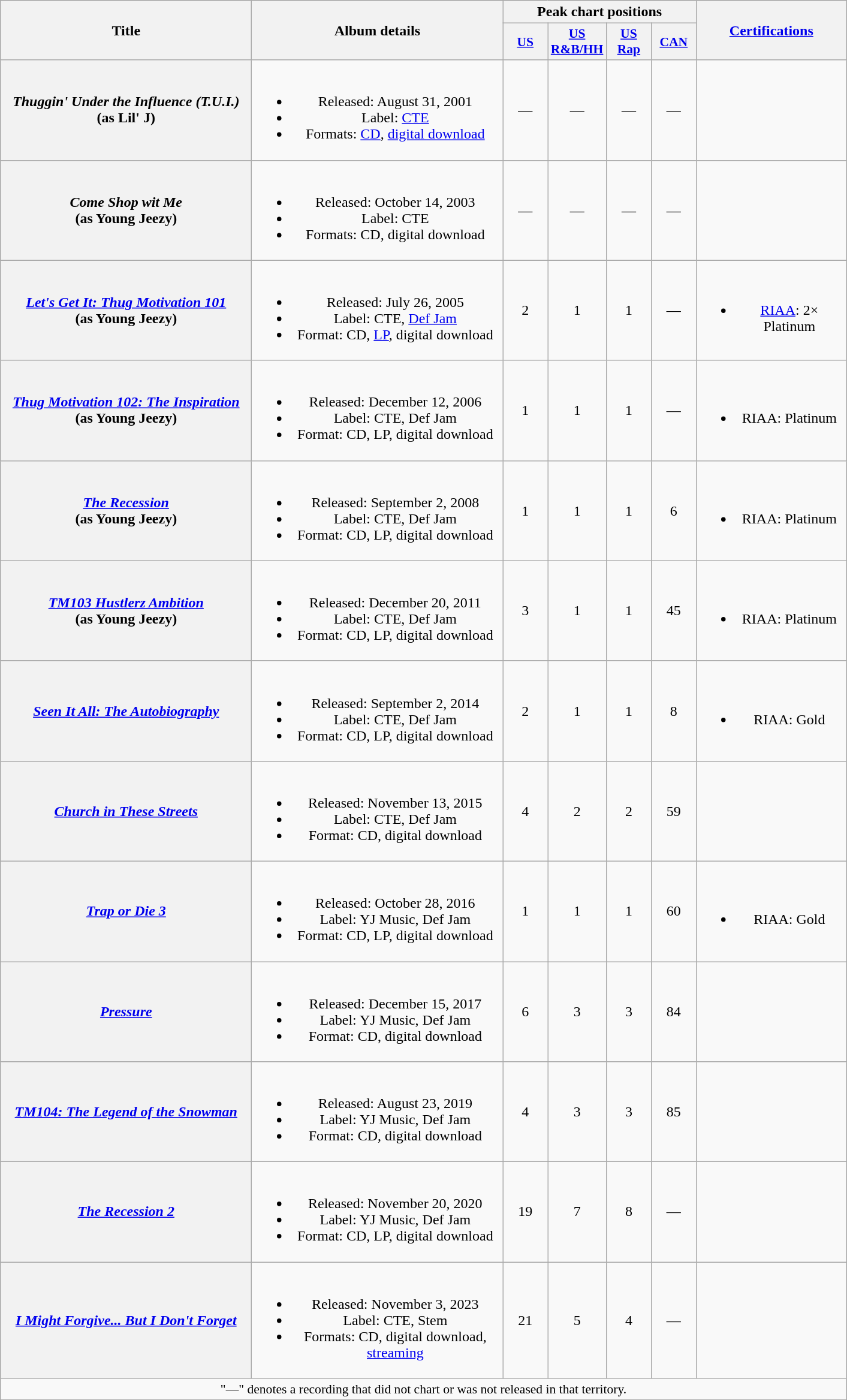<table class="wikitable plainrowheaders" style="text-align:center;">
<tr>
<th scope="col" rowspan="2" style="width:17em;">Title</th>
<th scope="col" rowspan="2" style="width:17em;">Album details</th>
<th scope="col" colspan="4">Peak chart positions</th>
<th scope="col" rowspan="2" style="width:10em;"><a href='#'>Certifications</a></th>
</tr>
<tr>
<th scope="col" style="width:3em;font-size:90%;"><a href='#'>US</a><br></th>
<th style="width:3em; font-size:90%"><a href='#'>US<br>R&B/HH</a><br></th>
<th style="width:3em; font-size:90%"><a href='#'>US Rap</a><br></th>
<th style="width:3em; font-size:90%"><a href='#'>CAN</a><br></th>
</tr>
<tr>
<th scope="row"><em>Thuggin' Under the Influence (T.U.I.)</em> <br><span>(as Lil' J)</span></th>
<td><br><ul><li>Released: August 31, 2001</li><li>Label: <a href='#'>CTE</a></li><li>Formats: <a href='#'>CD</a>, <a href='#'>digital download</a></li></ul></td>
<td>—</td>
<td>—</td>
<td>—</td>
<td>—</td>
<td></td>
</tr>
<tr>
<th scope="row"><em>Come Shop wit Me</em> <br><span>(as Young Jeezy)</span></th>
<td><br><ul><li>Released: October 14, 2003</li><li>Label: CTE</li><li>Formats: CD, digital download</li></ul></td>
<td>—</td>
<td>—</td>
<td>—</td>
<td>—</td>
<td></td>
</tr>
<tr>
<th scope="row"><em><a href='#'>Let's Get It: Thug Motivation 101</a></em> <br><span>(as Young Jeezy)</span></th>
<td><br><ul><li>Released: July 26, 2005</li><li>Label: CTE, <a href='#'>Def Jam</a></li><li>Format: CD, <a href='#'>LP</a>, digital download</li></ul></td>
<td>2</td>
<td>1</td>
<td>1</td>
<td>—</td>
<td><br><ul><li><a href='#'>RIAA</a>: 2× Platinum</li></ul></td>
</tr>
<tr>
<th scope="row"><em><a href='#'>Thug Motivation 102: The Inspiration</a></em> <br><span>(as Young Jeezy)</span></th>
<td><br><ul><li>Released: December 12, 2006</li><li>Label: CTE, Def Jam</li><li>Format: CD, LP, digital download</li></ul></td>
<td>1</td>
<td>1</td>
<td>1</td>
<td>—</td>
<td><br><ul><li>RIAA: Platinum</li></ul></td>
</tr>
<tr>
<th scope="row"><em><a href='#'>The Recession</a></em> <br><span>(as Young Jeezy)</span></th>
<td><br><ul><li>Released: September 2, 2008</li><li>Label: CTE, Def Jam</li><li>Format: CD, LP, digital download</li></ul></td>
<td>1</td>
<td>1</td>
<td>1</td>
<td>6</td>
<td><br><ul><li>RIAA: Platinum</li></ul></td>
</tr>
<tr>
<th scope="row"><em><a href='#'>TM103 Hustlerz Ambition</a></em> <br><span>(as Young Jeezy)</span></th>
<td><br><ul><li>Released: December 20, 2011</li><li>Label: CTE, Def Jam</li><li>Format: CD, LP, digital download</li></ul></td>
<td>3</td>
<td>1</td>
<td>1</td>
<td>45</td>
<td><br><ul><li>RIAA: Platinum</li></ul></td>
</tr>
<tr>
<th scope="row"><em><a href='#'>Seen It All: The Autobiography</a></em></th>
<td><br><ul><li>Released: September 2, 2014</li><li>Label: CTE, Def Jam</li><li>Format: CD, LP, digital download</li></ul></td>
<td>2</td>
<td>1</td>
<td>1</td>
<td>8</td>
<td><br><ul><li>RIAA: Gold</li></ul></td>
</tr>
<tr>
<th scope="row"><em><a href='#'>Church in These Streets</a></em></th>
<td><br><ul><li>Released: November 13, 2015</li><li>Label: CTE, Def Jam</li><li>Format: CD, digital download</li></ul></td>
<td>4</td>
<td>2</td>
<td>2</td>
<td>59</td>
<td></td>
</tr>
<tr>
<th scope="row"><em><a href='#'>Trap or Die 3</a></em></th>
<td><br><ul><li>Released: October 28, 2016</li><li>Label: YJ Music, Def Jam</li><li>Format: CD, LP, digital download</li></ul></td>
<td>1</td>
<td>1</td>
<td>1</td>
<td>60</td>
<td><br><ul><li>RIAA: Gold</li></ul></td>
</tr>
<tr>
<th scope="row"><em><a href='#'>Pressure</a></em></th>
<td><br><ul><li>Released: December 15, 2017</li><li>Label: YJ Music, Def Jam</li><li>Format: CD, digital download</li></ul></td>
<td>6</td>
<td>3</td>
<td>3</td>
<td>84</td>
<td></td>
</tr>
<tr>
<th scope="row"><em><a href='#'>TM104: The Legend of the Snowman</a></em></th>
<td><br><ul><li>Released: August 23, 2019</li><li>Label: YJ Music, Def Jam</li><li>Format: CD, digital download</li></ul></td>
<td>4</td>
<td>3</td>
<td>3</td>
<td>85</td>
<td></td>
</tr>
<tr>
<th scope="row"><em><a href='#'>The Recession 2</a></em></th>
<td><br><ul><li>Released: November 20, 2020</li><li>Label: YJ Music, Def Jam</li><li>Format: CD, LP, digital download</li></ul></td>
<td>19</td>
<td>7</td>
<td>8</td>
<td>—</td>
<td></td>
</tr>
<tr>
<th scope="row"><em><a href='#'>I Might Forgive... But I Don't Forget</a></em></th>
<td><br><ul><li>Released: November 3, 2023</li><li>Label: CTE, Stem</li><li>Formats: CD, digital download, <a href='#'>streaming</a></li></ul></td>
<td>21</td>
<td>5</td>
<td>4</td>
<td>—</td>
<td></td>
</tr>
<tr>
<td colspan="8" style="font-size:90%">"—" denotes a recording that did not chart or was not released in that territory.</td>
</tr>
</table>
